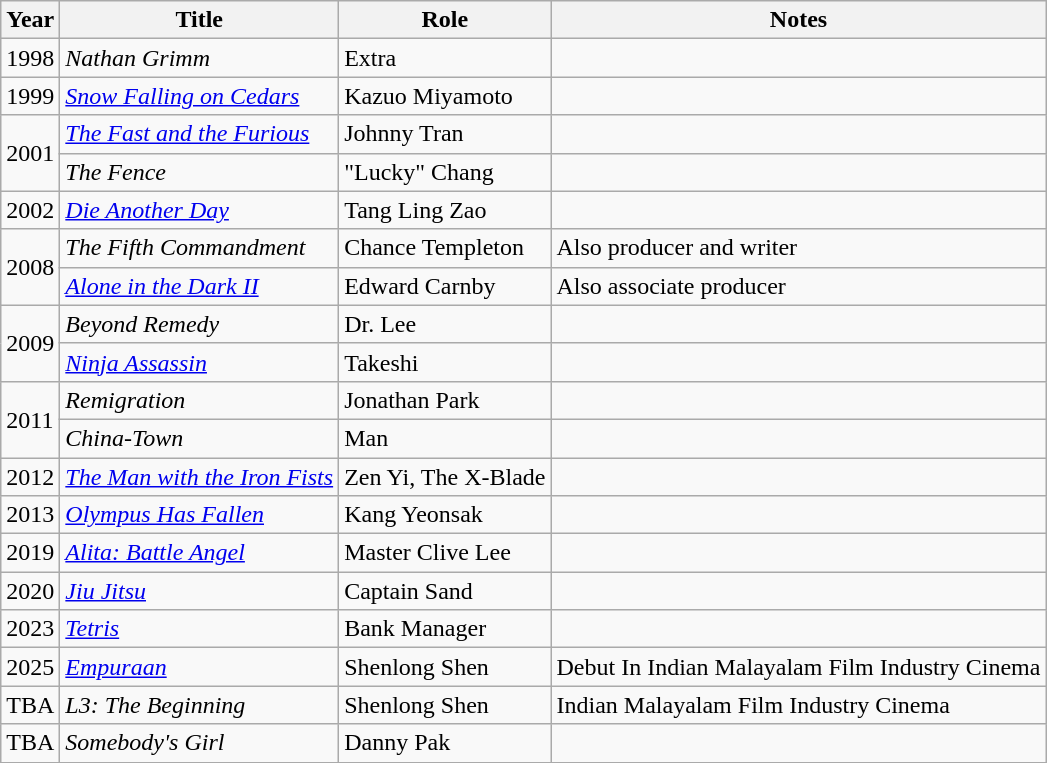<table class="wikitable sortable">
<tr>
<th>Year</th>
<th>Title</th>
<th>Role</th>
<th class="unsortable">Notes</th>
</tr>
<tr>
<td>1998</td>
<td><em>Nathan Grimm</em></td>
<td>Extra</td>
<td></td>
</tr>
<tr>
<td>1999</td>
<td><em><a href='#'>Snow Falling on Cedars</a></em></td>
<td>Kazuo Miyamoto</td>
<td></td>
</tr>
<tr>
<td rowspan="2">2001</td>
<td><em><a href='#'>The Fast and the Furious</a></em></td>
<td>Johnny Tran</td>
<td></td>
</tr>
<tr>
<td><em>The Fence</em></td>
<td>"Lucky" Chang</td>
<td></td>
</tr>
<tr>
<td>2002</td>
<td><em><a href='#'>Die Another Day</a></em></td>
<td>Tang Ling Zao</td>
<td></td>
</tr>
<tr>
<td rowspan="2">2008</td>
<td><em>The Fifth Commandment</em></td>
<td>Chance Templeton</td>
<td>Also producer and writer</td>
</tr>
<tr>
<td><em><a href='#'>Alone in the Dark II</a></em></td>
<td>Edward Carnby</td>
<td>Also associate producer</td>
</tr>
<tr>
<td rowspan="2">2009</td>
<td><em>Beyond Remedy</em></td>
<td>Dr. Lee</td>
<td></td>
</tr>
<tr>
<td><em><a href='#'>Ninja Assassin</a></em></td>
<td>Takeshi</td>
<td></td>
</tr>
<tr>
<td rowspan="2">2011</td>
<td><em>Remigration</em></td>
<td>Jonathan Park</td>
<td></td>
</tr>
<tr>
<td><em>China-Town</em></td>
<td>Man</td>
<td></td>
</tr>
<tr>
<td>2012</td>
<td><em><a href='#'>The Man with the Iron Fists</a></em></td>
<td>Zen Yi, The X-Blade</td>
<td></td>
</tr>
<tr>
<td>2013</td>
<td><em><a href='#'>Olympus Has Fallen</a></em></td>
<td>Kang Yeonsak</td>
<td></td>
</tr>
<tr>
<td>2019</td>
<td><em><a href='#'>Alita: Battle Angel</a></em></td>
<td>Master Clive Lee</td>
<td></td>
</tr>
<tr>
<td>2020</td>
<td><em><a href='#'>Jiu Jitsu</a></em></td>
<td>Captain Sand</td>
<td></td>
</tr>
<tr>
<td>2023</td>
<td><em><a href='#'>Tetris</a></em></td>
<td>Bank Manager</td>
<td></td>
</tr>
<tr>
<td>2025</td>
<td><em><a href='#'>Empuraan</a></em></td>
<td>Shenlong Shen</td>
<td>Debut In Indian Malayalam Film Industry Cinema</td>
</tr>
<tr>
<td>TBA</td>
<td><em>L3: The Beginning</em></td>
<td>Shenlong Shen</td>
<td>Indian Malayalam Film Industry Cinema</td>
</tr>
<tr>
<td>TBA</td>
<td><em>Somebody's Girl</em></td>
<td>Danny Pak</td>
<td></td>
</tr>
</table>
